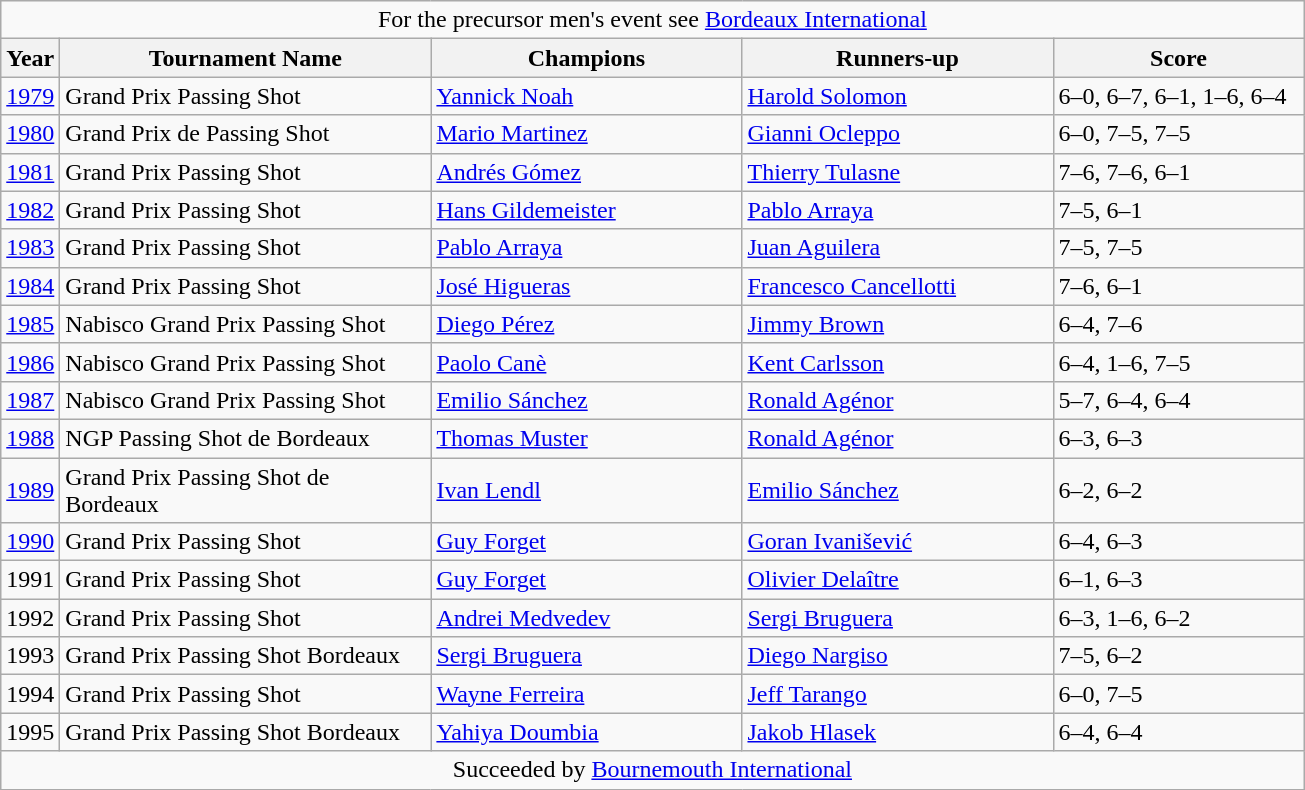<table class="wikitable">
<tr>
<td colspan=5 align=center>For the precursor men's event see <a href='#'>Bordeaux International</a></td>
</tr>
<tr>
<th>Year</th>
<th width="240">Tournament Name</th>
<th width="200">Champions</th>
<th width="200">Runners-up</th>
<th width="160">Score</th>
</tr>
<tr>
<td><a href='#'>1979</a></td>
<td>Grand Prix Passing Shot</td>
<td> <a href='#'>Yannick Noah</a></td>
<td> <a href='#'>Harold Solomon</a></td>
<td>6–0, 6–7, 6–1, 1–6, 6–4</td>
</tr>
<tr>
<td><a href='#'>1980</a></td>
<td>Grand Prix de Passing Shot</td>
<td> <a href='#'>Mario Martinez</a></td>
<td> <a href='#'>Gianni Ocleppo</a></td>
<td>6–0, 7–5, 7–5</td>
</tr>
<tr>
<td><a href='#'>1981</a></td>
<td>Grand Prix Passing Shot</td>
<td> <a href='#'>Andrés Gómez</a></td>
<td> <a href='#'>Thierry Tulasne</a></td>
<td>7–6, 7–6, 6–1</td>
</tr>
<tr>
<td><a href='#'>1982</a></td>
<td>Grand Prix Passing Shot</td>
<td> <a href='#'>Hans Gildemeister</a></td>
<td> <a href='#'>Pablo Arraya</a></td>
<td>7–5, 6–1</td>
</tr>
<tr>
<td><a href='#'>1983</a></td>
<td>Grand Prix Passing Shot</td>
<td> <a href='#'>Pablo Arraya</a></td>
<td> <a href='#'>Juan Aguilera</a></td>
<td>7–5, 7–5</td>
</tr>
<tr>
<td><a href='#'>1984</a></td>
<td>Grand Prix Passing Shot</td>
<td> <a href='#'>José Higueras</a></td>
<td> <a href='#'>Francesco Cancellotti</a></td>
<td>7–6, 6–1</td>
</tr>
<tr>
<td><a href='#'>1985</a></td>
<td>Nabisco Grand Prix Passing Shot</td>
<td> <a href='#'>Diego Pérez</a></td>
<td> <a href='#'>Jimmy Brown</a></td>
<td>6–4, 7–6</td>
</tr>
<tr>
<td><a href='#'>1986</a></td>
<td>Nabisco Grand Prix Passing Shot</td>
<td> <a href='#'>Paolo Canè</a></td>
<td> <a href='#'>Kent Carlsson</a></td>
<td>6–4, 1–6, 7–5</td>
</tr>
<tr>
<td><a href='#'>1987</a></td>
<td>Nabisco Grand Prix Passing Shot</td>
<td> <a href='#'>Emilio Sánchez</a></td>
<td> <a href='#'>Ronald Agénor</a></td>
<td>5–7, 6–4, 6–4</td>
</tr>
<tr>
<td><a href='#'>1988</a></td>
<td>NGP Passing Shot de Bordeaux</td>
<td> <a href='#'>Thomas Muster</a></td>
<td> <a href='#'>Ronald Agénor</a></td>
<td>6–3, 6–3</td>
</tr>
<tr>
<td><a href='#'>1989</a></td>
<td>Grand Prix Passing Shot de Bordeaux</td>
<td> <a href='#'>Ivan Lendl</a></td>
<td> <a href='#'>Emilio Sánchez</a></td>
<td>6–2, 6–2</td>
</tr>
<tr>
<td><a href='#'>1990</a></td>
<td>Grand Prix Passing Shot</td>
<td> <a href='#'>Guy Forget</a></td>
<td> <a href='#'>Goran Ivanišević</a></td>
<td>6–4, 6–3</td>
</tr>
<tr>
<td>1991</td>
<td>Grand Prix Passing Shot</td>
<td> <a href='#'>Guy Forget</a></td>
<td> <a href='#'>Olivier Delaître</a></td>
<td>6–1, 6–3</td>
</tr>
<tr>
<td>1992</td>
<td>Grand Prix Passing Shot</td>
<td> <a href='#'>Andrei Medvedev</a></td>
<td> <a href='#'>Sergi Bruguera</a></td>
<td>6–3, 1–6, 6–2</td>
</tr>
<tr>
<td>1993</td>
<td>Grand Prix Passing Shot Bordeaux</td>
<td> <a href='#'>Sergi Bruguera</a></td>
<td> <a href='#'>Diego Nargiso</a></td>
<td>7–5, 6–2</td>
</tr>
<tr>
<td>1994</td>
<td>Grand Prix Passing Shot</td>
<td> <a href='#'>Wayne Ferreira</a></td>
<td> <a href='#'>Jeff Tarango</a></td>
<td>6–0, 7–5</td>
</tr>
<tr>
<td>1995</td>
<td>Grand Prix Passing Shot Bordeaux</td>
<td> <a href='#'>Yahiya Doumbia</a></td>
<td> <a href='#'>Jakob Hlasek</a></td>
<td>6–4, 6–4</td>
</tr>
<tr>
<td colspan=5 align=center>Succeeded by <a href='#'>Bournemouth International</a></td>
</tr>
</table>
